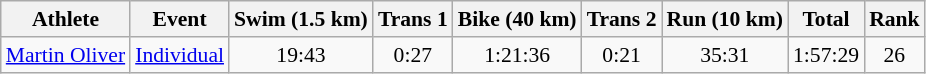<table class="wikitable" style="font-size:90%">
<tr>
<th>Athlete</th>
<th>Event</th>
<th>Swim (1.5 km)</th>
<th>Trans 1</th>
<th>Bike (40 km)</th>
<th>Trans 2</th>
<th>Run (10 km)</th>
<th>Total</th>
<th>Rank</th>
</tr>
<tr align=center>
<td align=left><a href='#'>Martin Oliver</a></td>
<td align=left><a href='#'>Individual</a></td>
<td>19:43</td>
<td>0:27</td>
<td>1:21:36</td>
<td>0:21</td>
<td>35:31</td>
<td>1:57:29</td>
<td>26</td>
</tr>
</table>
